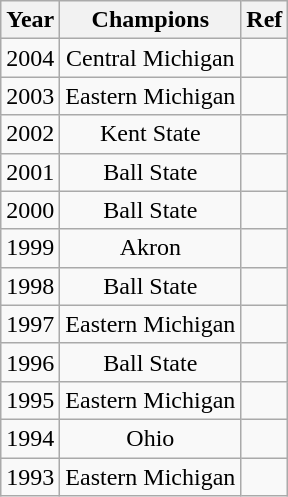<table class="wikitable" style="text-align:center" cellpadding=2 cellspacing=2>
<tr>
<th>Year</th>
<th>Champions</th>
<th>Ref</th>
</tr>
<tr>
<td>2004</td>
<td>Central Michigan</td>
<td></td>
</tr>
<tr>
<td>2003</td>
<td>Eastern Michigan</td>
<td></td>
</tr>
<tr>
<td>2002</td>
<td>Kent State</td>
<td></td>
</tr>
<tr>
<td>2001</td>
<td>Ball State</td>
<td></td>
</tr>
<tr>
<td>2000</td>
<td>Ball State</td>
<td></td>
</tr>
<tr>
<td>1999</td>
<td>Akron</td>
<td></td>
</tr>
<tr>
<td>1998</td>
<td>Ball State</td>
<td></td>
</tr>
<tr>
<td>1997</td>
<td>Eastern Michigan</td>
<td></td>
</tr>
<tr>
<td>1996</td>
<td>Ball State</td>
<td></td>
</tr>
<tr>
<td>1995</td>
<td>Eastern Michigan</td>
<td></td>
</tr>
<tr>
<td>1994</td>
<td>Ohio</td>
<td></td>
</tr>
<tr>
<td>1993</td>
<td>Eastern Michigan</td>
<td></td>
</tr>
</table>
